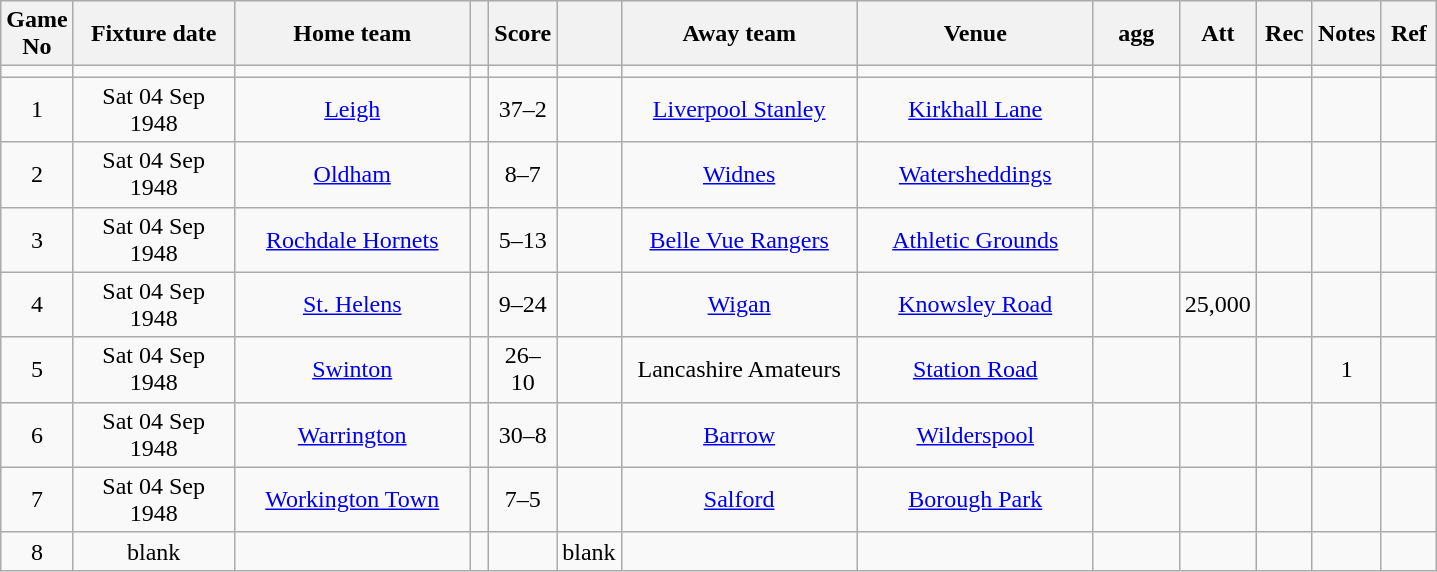<table class="wikitable" style="text-align:center;">
<tr>
<th width=20 abbr="No">Game No</th>
<th width=100 abbr="Date">Fixture date</th>
<th width=150 abbr="Home team">Home team</th>
<th width=5 abbr="space"></th>
<th width=20 abbr="Score">Score</th>
<th width=5 abbr="space"></th>
<th width=150 abbr="Away team">Away team</th>
<th width=150 abbr="Venue">Venue</th>
<th width=50 abbr="agg">agg</th>
<th width=30 abbr="Att">Att</th>
<th width=30 abbr="Rec">Rec</th>
<th width=20 abbr="Notes">Notes</th>
<th width=30 abbr="Ref">Ref</th>
</tr>
<tr>
<td></td>
<td></td>
<td></td>
<td></td>
<td></td>
<td></td>
<td></td>
<td></td>
<td></td>
<td></td>
<td></td>
<td></td>
</tr>
<tr>
<td>1</td>
<td>Sat 04 Sep 1948</td>
<td><a href='#'>Leigh</a></td>
<td></td>
<td>37–2</td>
<td></td>
<td><a href='#'>Liverpool Stanley</a></td>
<td><a href='#'>Kirkhall Lane</a></td>
<td></td>
<td></td>
<td></td>
<td></td>
<td></td>
</tr>
<tr>
<td>2</td>
<td>Sat 04 Sep 1948</td>
<td><a href='#'>Oldham</a></td>
<td></td>
<td>8–7</td>
<td></td>
<td><a href='#'>Widnes</a></td>
<td><a href='#'>Watersheddings</a></td>
<td></td>
<td></td>
<td></td>
<td></td>
<td></td>
</tr>
<tr>
<td>3</td>
<td>Sat 04 Sep 1948</td>
<td><a href='#'>Rochdale Hornets</a></td>
<td></td>
<td>5–13</td>
<td></td>
<td><a href='#'>Belle Vue Rangers</a></td>
<td><a href='#'>Athletic Grounds</a></td>
<td></td>
<td></td>
<td></td>
<td></td>
<td></td>
</tr>
<tr>
<td>4</td>
<td>Sat 04 Sep 1948</td>
<td><a href='#'>St. Helens</a></td>
<td></td>
<td>9–24</td>
<td></td>
<td><a href='#'>Wigan</a></td>
<td><a href='#'>Knowsley Road</a></td>
<td></td>
<td>25,000</td>
<td></td>
<td></td>
<td></td>
</tr>
<tr>
<td>5</td>
<td>Sat 04 Sep 1948</td>
<td><a href='#'>Swinton</a></td>
<td></td>
<td>26–10</td>
<td></td>
<td>Lancashire Amateurs</td>
<td><a href='#'>Station Road</a></td>
<td></td>
<td></td>
<td></td>
<td>1</td>
<td></td>
</tr>
<tr>
<td>6</td>
<td>Sat 04 Sep 1948</td>
<td><a href='#'>Warrington</a></td>
<td></td>
<td>30–8</td>
<td></td>
<td><a href='#'>Barrow</a></td>
<td><a href='#'>Wilderspool</a></td>
<td></td>
<td></td>
<td></td>
<td></td>
<td></td>
</tr>
<tr>
<td>7</td>
<td>Sat 04 Sep 1948</td>
<td><a href='#'>Workington Town</a></td>
<td></td>
<td>7–5</td>
<td></td>
<td><a href='#'>Salford</a></td>
<td><a href='#'>Borough Park</a></td>
<td></td>
<td></td>
<td></td>
<td></td>
<td></td>
</tr>
<tr>
<td>8</td>
<td>blank</td>
<td></td>
<td></td>
<td></td>
<td>blank</td>
<td></td>
<td></td>
<td></td>
<td></td>
<td></td>
<td></td>
</tr>
</table>
